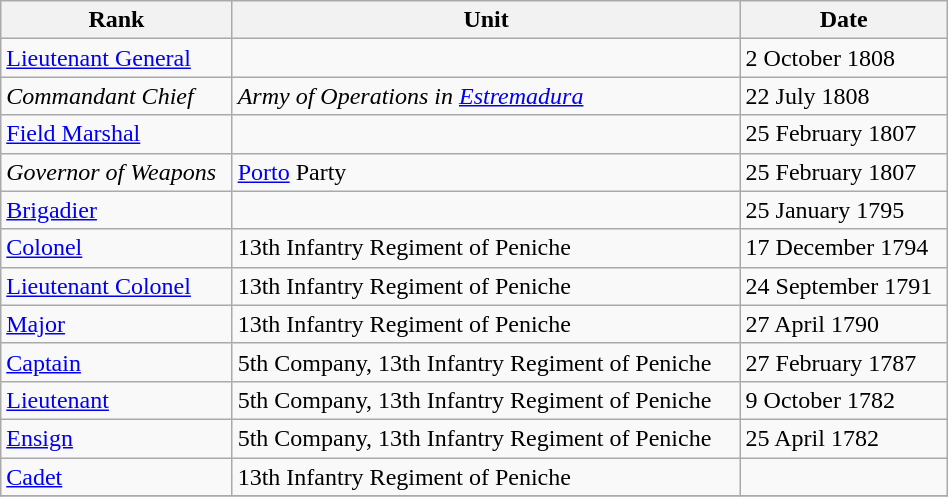<table class="wikitable" width=50% |>
<tr>
<th>Rank</th>
<th>Unit</th>
<th>Date</th>
</tr>
<tr>
<td><a href='#'>Lieutenant General</a></td>
<td></td>
<td>2 October 1808</td>
</tr>
<tr>
<td><em>Commandant Chief</em></td>
<td><em>Army of Operations in <a href='#'>Estremadura</a></em></td>
<td>22 July 1808</td>
</tr>
<tr>
<td><a href='#'>Field Marshal</a></td>
<td></td>
<td>25 February 1807</td>
</tr>
<tr>
<td><em>Governor of Weapons</em></td>
<td><a href='#'>Porto</a> Party</td>
<td>25 February 1807</td>
</tr>
<tr>
<td><a href='#'>Brigadier</a></td>
<td></td>
<td>25 January 1795</td>
</tr>
<tr>
<td><a href='#'>Colonel</a></td>
<td>13th Infantry Regiment of Peniche</td>
<td>17 December 1794</td>
</tr>
<tr>
<td><a href='#'>Lieutenant Colonel</a></td>
<td>13th Infantry Regiment of Peniche</td>
<td>24 September 1791</td>
</tr>
<tr>
<td><a href='#'>Major</a></td>
<td>13th Infantry Regiment of Peniche</td>
<td>27 April 1790</td>
</tr>
<tr>
<td><a href='#'>Captain</a></td>
<td>5th Company, 13th Infantry Regiment of Peniche</td>
<td>27 February 1787</td>
</tr>
<tr>
<td><a href='#'>Lieutenant</a></td>
<td>5th Company, 13th Infantry Regiment of Peniche</td>
<td>9 October 1782</td>
</tr>
<tr>
<td><a href='#'>Ensign</a></td>
<td>5th Company, 13th Infantry Regiment of Peniche</td>
<td>25 April 1782</td>
</tr>
<tr>
<td><a href='#'>Cadet</a></td>
<td>13th Infantry Regiment of Peniche</td>
<td></td>
</tr>
<tr>
</tr>
</table>
